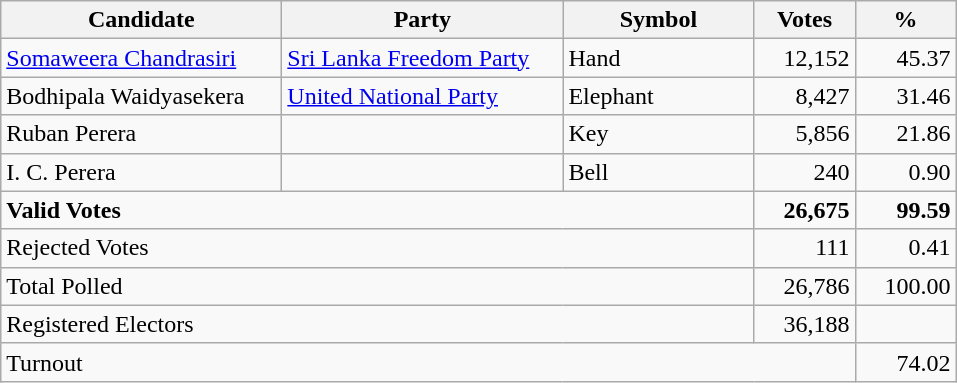<table class="wikitable" border="1" style="text-align:right;">
<tr>
<th align=left width="180">Candidate</th>
<th align=left width="180">Party</th>
<th align=left width="120">Symbol</th>
<th align=left width="60">Votes</th>
<th align=left width="60">%</th>
</tr>
<tr>
<td align=left><a href='#'>Somaweera Chandrasiri</a></td>
<td align=left><a href='#'>Sri Lanka Freedom Party</a></td>
<td align=left>Hand</td>
<td align=right>12,152</td>
<td align=right>45.37</td>
</tr>
<tr>
<td align=left>Bodhipala Waidyasekera</td>
<td align=left><a href='#'>United National Party</a></td>
<td align=left>Elephant</td>
<td align=right>8,427</td>
<td align=right>31.46</td>
</tr>
<tr>
<td align=left>Ruban Perera</td>
<td align=left></td>
<td align=left>Key</td>
<td align=right>5,856</td>
<td align=right>21.86</td>
</tr>
<tr>
<td align=left>I. C. Perera</td>
<td align=left></td>
<td align=left>Bell</td>
<td align=right>240</td>
<td align=right>0.90</td>
</tr>
<tr>
<td align=left colspan=3><strong>Valid Votes</strong></td>
<td align=right><strong>26,675</strong></td>
<td align=right><strong>99.59</strong></td>
</tr>
<tr>
<td align=left colspan=3>Rejected Votes</td>
<td align=right>111</td>
<td align=right>0.41</td>
</tr>
<tr>
<td align=left colspan=3>Total Polled</td>
<td align=right>26,786</td>
<td align=right>100.00</td>
</tr>
<tr>
<td align=left colspan=3>Registered Electors</td>
<td align=right>36,188</td>
<td></td>
</tr>
<tr>
<td align=left colspan=4>Turnout</td>
<td align=right>74.02</td>
</tr>
</table>
